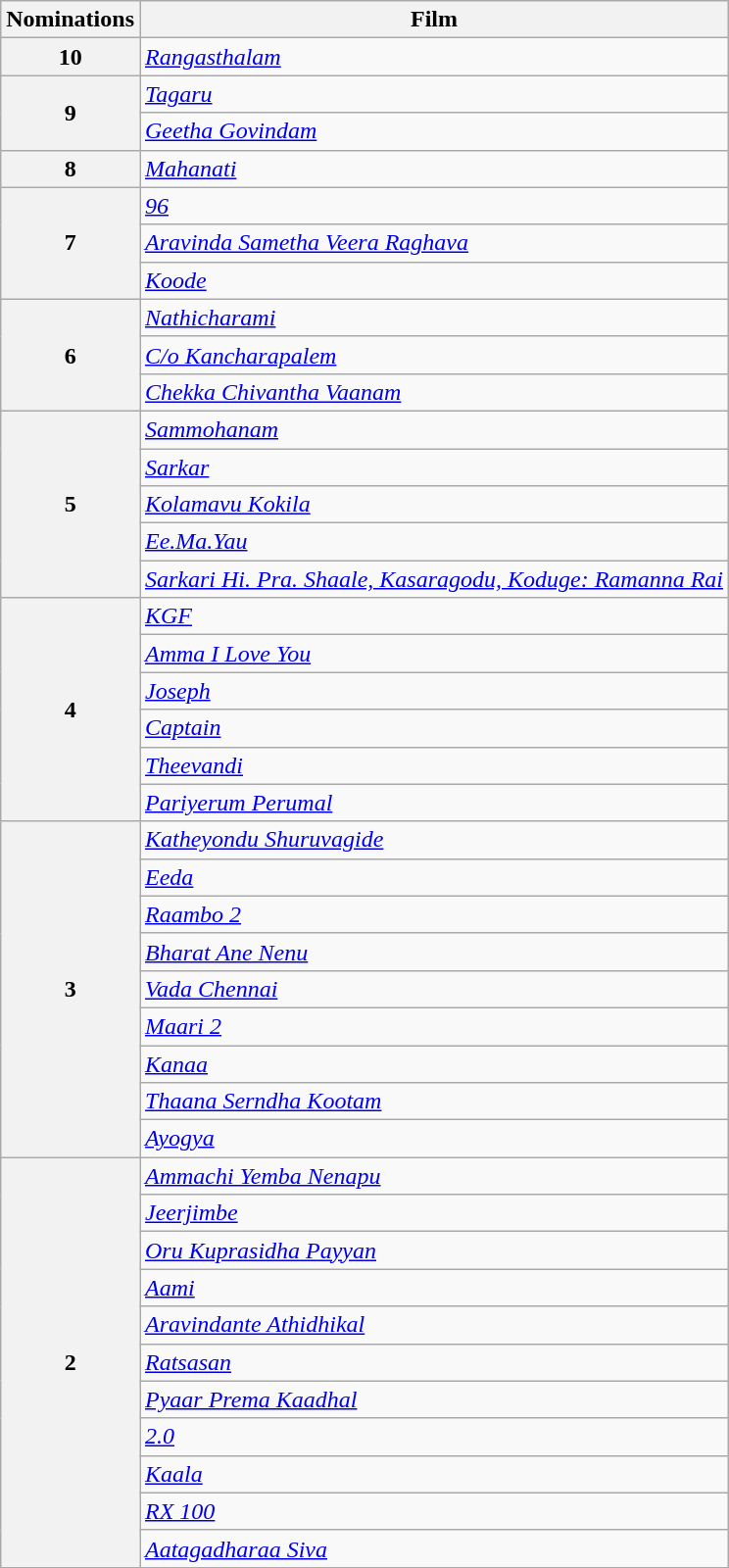<table class="wikitable">
<tr>
<th>Nominations</th>
<th>Film</th>
</tr>
<tr>
<th scope=row>10</th>
<td><em><a href='#'>Rangasthalam</a></em></td>
</tr>
<tr>
<th scope=row rowspan=2>9</th>
<td><em><a href='#'>Tagaru</a></em></td>
</tr>
<tr>
<td><em><a href='#'>Geetha Govindam</a></em></td>
</tr>
<tr>
<th scope=rowspan=1>8</th>
<td><em><a href='#'>Mahanati</a></em></td>
</tr>
<tr>
<th scope=row rowspan=3>7</th>
<td><em><a href='#'>96</a></em></td>
</tr>
<tr>
<td><em><a href='#'>Aravinda Sametha Veera Raghava</a></em></td>
</tr>
<tr>
<td><em><a href='#'>Koode</a></em></td>
</tr>
<tr>
<th scope=row rowspan=3>6</th>
<td><em><a href='#'>Nathicharami</a></em></td>
</tr>
<tr>
<td><em><a href='#'>C/o Kancharapalem</a></em></td>
</tr>
<tr>
<td><em><a href='#'>Chekka Chivantha Vaanam</a></em></td>
</tr>
<tr>
<th scope=row rowspan=5>5</th>
<td><em><a href='#'>Sammohanam</a></em></td>
</tr>
<tr>
<td><em><a href='#'>Sarkar</a></em></td>
</tr>
<tr>
<td><em><a href='#'>Kolamavu Kokila</a></em></td>
</tr>
<tr>
<td><em><a href='#'>Ee.Ma.Yau</a></em></td>
</tr>
<tr>
<td><em><a href='#'>Sarkari Hi. Pra. Shaale, Kasaragodu, Koduge: Ramanna Rai</a></em></td>
</tr>
<tr>
<th scope=row rowspan=6>4</th>
<td><em><a href='#'>KGF</a></em></td>
</tr>
<tr>
<td><em><a href='#'>Amma I Love You </a></em></td>
</tr>
<tr>
<td><em><a href='#'>Joseph</a></em></td>
</tr>
<tr>
<td><em><a href='#'>Captain</a></em></td>
</tr>
<tr>
<td><em><a href='#'>Theevandi</a></em></td>
</tr>
<tr>
<td><em><a href='#'>Pariyerum Perumal</a></em></td>
</tr>
<tr>
<th scope=row rowspan=9>3</th>
<td><em><a href='#'>Katheyondu Shuruvagide</a></em></td>
</tr>
<tr>
<td><em><a href='#'>Eeda</a></em></td>
</tr>
<tr>
<td><em><a href='#'>Raambo 2</a></em></td>
</tr>
<tr>
<td><em><a href='#'>Bharat Ane Nenu</a></em></td>
</tr>
<tr>
<td><em><a href='#'>Vada Chennai</a></em></td>
</tr>
<tr>
<td><em><a href='#'>Maari 2</a></em></td>
</tr>
<tr>
<td><em><a href='#'>Kanaa</a></em></td>
</tr>
<tr>
<td><em><a href='#'>Thaana Serndha Kootam</a></em></td>
</tr>
<tr>
<td><em><a href='#'>Ayogya</a></em></td>
</tr>
<tr>
<th scope=row rowspan=11>2</th>
<td><em><a href='#'>Ammachi Yemba Nenapu</a></em></td>
</tr>
<tr>
<td><em><a href='#'>Jeerjimbe</a></em></td>
</tr>
<tr>
<td><em><a href='#'>Oru Kuprasidha Payyan</a></em></td>
</tr>
<tr>
<td><em><a href='#'>Aami</a></em></td>
</tr>
<tr>
<td><em><a href='#'>Aravindante Athidhikal</a></em></td>
</tr>
<tr>
<td><em><a href='#'>Ratsasan</a></em></td>
</tr>
<tr>
<td><em><a href='#'>Pyaar Prema Kaadhal</a></em></td>
</tr>
<tr>
<td><em><a href='#'>2.0</a></em></td>
</tr>
<tr>
<td><em><a href='#'>Kaala</a></em></td>
</tr>
<tr>
<td><em><a href='#'>RX 100</a></em></td>
</tr>
<tr>
<td><em><a href='#'>Aatagadharaa Siva</a></em></td>
</tr>
<tr>
</tr>
</table>
